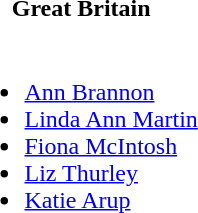<table>
<tr>
<th>Great Britain</th>
</tr>
<tr>
<td><br><ul><li><a href='#'>Ann Brannon</a></li><li><a href='#'>Linda Ann Martin</a></li><li><a href='#'>Fiona McIntosh</a></li><li><a href='#'>Liz Thurley</a></li><li><a href='#'>Katie Arup</a></li></ul></td>
</tr>
</table>
